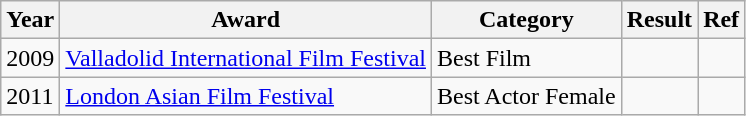<table class="wikitable">
<tr>
<th>Year</th>
<th>Award</th>
<th>Category</th>
<th>Result</th>
<th>Ref</th>
</tr>
<tr>
<td>2009</td>
<td><a href='#'>Valladolid International Film Festival</a></td>
<td>Best Film</td>
<td></td>
<td></td>
</tr>
<tr>
<td>2011</td>
<td><a href='#'>London Asian Film Festival</a></td>
<td>Best Actor Female</td>
<td></td>
<td></td>
</tr>
</table>
